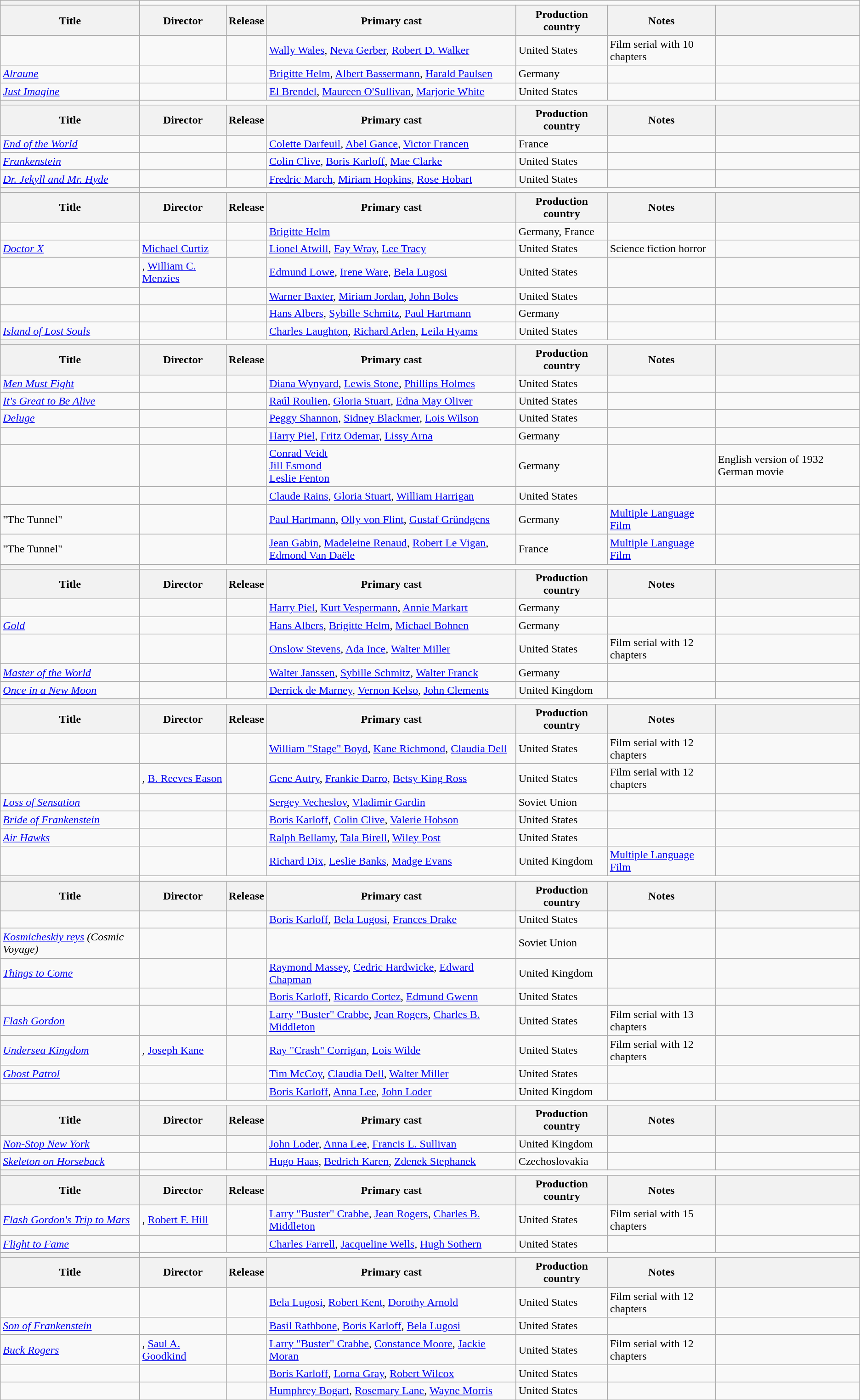<table class="wikitable sortable">
<tr>
<th><a href='#'></a></th>
</tr>
<tr>
<th scope="col">Title</th>
<th scope="col">Director</th>
<th scope="col">Release</th>
<th scope="col" class="unsortable">Primary cast</th>
<th scope="col">Production country</th>
<th scope="col">Notes</th>
<th scope="col" class="unsortable"></th>
</tr>
<tr>
<td></td>
<td></td>
<td></td>
<td><a href='#'>Wally Wales</a>, <a href='#'>Neva Gerber</a>, <a href='#'>Robert D. Walker</a></td>
<td>United States</td>
<td>Film serial with 10 chapters</td>
<td></td>
</tr>
<tr>
<td><em><a href='#'>Alraune</a></em></td>
<td></td>
<td></td>
<td><a href='#'>Brigitte Helm</a>, <a href='#'>Albert Bassermann</a>,	<a href='#'>Harald Paulsen</a></td>
<td>Germany</td>
<td></td>
<td></td>
</tr>
<tr>
<td><em><a href='#'>Just Imagine</a></em></td>
<td></td>
<td></td>
<td><a href='#'>El Brendel</a>, <a href='#'>Maureen O'Sullivan</a>, <a href='#'>Marjorie White</a></td>
<td>United States</td>
<td></td>
<td></td>
</tr>
<tr>
<th><a href='#'></a></th>
</tr>
<tr>
<th scope="col">Title</th>
<th scope="col">Director</th>
<th scope="col">Release</th>
<th scope="col" class="unsortable">Primary cast</th>
<th scope="col">Production country</th>
<th scope="col">Notes</th>
<th scope="col" class="unsortable"></th>
</tr>
<tr>
<td><em><a href='#'>End of the World</a></em></td>
<td></td>
<td></td>
<td><a href='#'>Colette Darfeuil</a>, <a href='#'>Abel Gance</a>, <a href='#'>Victor Francen</a></td>
<td>France</td>
<td></td>
<td></td>
</tr>
<tr>
<td><em><a href='#'>Frankenstein</a></em></td>
<td></td>
<td></td>
<td><a href='#'>Colin Clive</a>, <a href='#'>Boris Karloff</a>, <a href='#'>Mae Clarke</a></td>
<td>United States</td>
<td></td>
<td></td>
</tr>
<tr>
<td><em><a href='#'>Dr. Jekyll and Mr. Hyde</a></em></td>
<td></td>
<td></td>
<td><a href='#'>Fredric March</a>, <a href='#'>Miriam Hopkins</a>, <a href='#'>Rose Hobart</a></td>
<td>United States</td>
<td></td>
<td></td>
</tr>
<tr>
<th><a href='#'></a></th>
</tr>
<tr>
<th scope="col">Title</th>
<th scope="col">Director</th>
<th scope="col">Release</th>
<th scope="col" class="unsortable">Primary cast</th>
<th scope="col">Production country</th>
<th scope="col">Notes</th>
<th scope="col" class="unsortable"></th>
</tr>
<tr>
<td></td>
<td></td>
<td></td>
<td><a href='#'>Brigitte Helm</a></td>
<td>Germany, France</td>
<td></td>
<td></td>
</tr>
<tr>
<td><em><a href='#'>Doctor X</a></em></td>
<td><a href='#'>Michael Curtiz</a></td>
<td></td>
<td><a href='#'>Lionel Atwill</a>, <a href='#'>Fay Wray</a>, <a href='#'>Lee Tracy</a></td>
<td>United States</td>
<td>Science fiction horror</td>
</tr>
<tr>
<td></td>
<td>, <a href='#'>William C. Menzies</a></td>
<td></td>
<td><a href='#'>Edmund Lowe</a>, <a href='#'>Irene Ware</a>, <a href='#'>Bela Lugosi</a></td>
<td>United States</td>
<td></td>
<td></td>
</tr>
<tr>
<td></td>
<td></td>
<td></td>
<td><a href='#'>Warner Baxter</a>, <a href='#'>Miriam Jordan</a>, <a href='#'>John Boles</a></td>
<td>United States</td>
<td></td>
<td></td>
</tr>
<tr>
<td></td>
<td></td>
<td></td>
<td><a href='#'>Hans Albers</a>, <a href='#'>Sybille Schmitz</a>, <a href='#'>Paul Hartmann</a></td>
<td>Germany</td>
<td></td>
<td></td>
</tr>
<tr>
<td><em><a href='#'>Island of Lost Souls</a></em></td>
<td></td>
<td></td>
<td><a href='#'>Charles Laughton</a>, <a href='#'>Richard Arlen</a>, <a href='#'>Leila Hyams</a></td>
<td>United States</td>
<td></td>
<td></td>
</tr>
<tr>
<th><a href='#'></a></th>
</tr>
<tr>
<th scope="col">Title</th>
<th scope="col">Director</th>
<th scope="col">Release</th>
<th scope="col" class="unsortable">Primary cast</th>
<th scope="col">Production country</th>
<th scope="col">Notes</th>
<th scope="col" class="unsortable"></th>
</tr>
<tr>
<td><em><a href='#'>Men Must Fight</a></em></td>
<td></td>
<td></td>
<td><a href='#'>Diana Wynyard</a>, <a href='#'>Lewis Stone</a>, <a href='#'>Phillips Holmes</a></td>
<td>United States</td>
<td></td>
<td></td>
</tr>
<tr>
<td><em><a href='#'>It's Great to Be Alive</a></em></td>
<td></td>
<td></td>
<td><a href='#'>Raúl Roulien</a>, <a href='#'>Gloria Stuart</a>, <a href='#'>Edna May Oliver</a></td>
<td>United States</td>
<td></td>
<td></td>
</tr>
<tr>
<td><em><a href='#'>Deluge</a></em></td>
<td></td>
<td></td>
<td><a href='#'>Peggy Shannon</a>, <a href='#'>Sidney Blackmer</a>, <a href='#'>Lois Wilson</a></td>
<td>United States</td>
<td></td>
<td></td>
</tr>
<tr>
<td><em></em></td>
<td></td>
<td></td>
<td><a href='#'>Harry Piel</a>, <a href='#'>Fritz Odemar</a>, <a href='#'>Lissy Arna</a></td>
<td>Germany</td>
<td></td>
<td></td>
</tr>
<tr>
<td></td>
<td></td>
<td></td>
<td><a href='#'>Conrad Veidt</a><br><a href='#'>Jill Esmond</a><br><a href='#'>Leslie Fenton</a></td>
<td>Germany</td>
<td></td>
<td>English version of 1932 German movie</td>
</tr>
<tr>
<td></td>
<td></td>
<td></td>
<td><a href='#'>Claude Rains</a>, <a href='#'>Gloria Stuart</a>, <a href='#'>William Harrigan</a></td>
<td>United States</td>
<td></td>
<td></td>
</tr>
<tr>
<td> "The Tunnel"</td>
<td></td>
<td></td>
<td><a href='#'>Paul Hartmann</a>, <a href='#'>Olly von Flint</a>, <a href='#'>Gustaf Gründgens</a></td>
<td>Germany</td>
<td><a href='#'>Multiple Language Film</a></td>
<td></td>
</tr>
<tr>
<td> "The Tunnel"</td>
<td></td>
<td></td>
<td><a href='#'>Jean Gabin</a>, <a href='#'>Madeleine Renaud</a>, <a href='#'>Robert Le Vigan</a>, <a href='#'>Edmond Van Daële</a></td>
<td>France</td>
<td><a href='#'>Multiple Language Film</a></td>
<td></td>
</tr>
<tr>
<th><a href='#'></a></th>
</tr>
<tr>
<th scope="col">Title</th>
<th scope="col">Director</th>
<th scope="col">Release</th>
<th scope="col" class="unsortable">Primary cast</th>
<th scope="col">Production country</th>
<th scope="col">Notes</th>
<th scope="col" class="unsortable"></th>
</tr>
<tr>
<td></td>
<td></td>
<td></td>
<td><a href='#'>Harry Piel</a>, <a href='#'>Kurt Vespermann</a>, <a href='#'>Annie Markart</a></td>
<td>Germany</td>
<td></td>
<td></td>
</tr>
<tr>
<td><em><a href='#'>Gold</a></em></td>
<td></td>
<td></td>
<td><a href='#'>Hans Albers</a>, <a href='#'>Brigitte Helm</a>, <a href='#'>Michael Bohnen</a></td>
<td>Germany</td>
<td></td>
<td></td>
</tr>
<tr>
<td></td>
<td></td>
<td></td>
<td><a href='#'>Onslow Stevens</a>, <a href='#'>Ada Ince</a>, <a href='#'>Walter Miller</a></td>
<td>United States</td>
<td>Film serial with 12 chapters</td>
<td></td>
</tr>
<tr>
<td><em><a href='#'>Master of the World</a></em></td>
<td></td>
<td></td>
<td><a href='#'>Walter Janssen</a>, <a href='#'>Sybille Schmitz</a>, <a href='#'>Walter Franck</a></td>
<td>Germany</td>
<td></td>
<td></td>
</tr>
<tr>
<td><em><a href='#'>Once in a New Moon</a></em></td>
<td></td>
<td></td>
<td><a href='#'>Derrick de Marney</a>, <a href='#'>Vernon Kelso</a>, <a href='#'>John Clements</a></td>
<td>United Kingdom</td>
<td></td>
<td></td>
</tr>
<tr>
<th><a href='#'></a></th>
</tr>
<tr>
<th scope="col">Title</th>
<th scope="col">Director</th>
<th scope="col">Release</th>
<th scope="col" class="unsortable">Primary cast</th>
<th scope="col">Production country</th>
<th scope="col">Notes</th>
<th scope="col" class="unsortable"></th>
</tr>
<tr>
<td></td>
<td></td>
<td></td>
<td><a href='#'>William "Stage" Boyd</a>, <a href='#'>Kane Richmond</a>, <a href='#'>Claudia Dell</a></td>
<td>United States</td>
<td>Film serial with 12 chapters</td>
<td></td>
</tr>
<tr>
<td></td>
<td>, <a href='#'>B. Reeves Eason</a></td>
<td></td>
<td><a href='#'>Gene Autry</a>, <a href='#'>Frankie Darro</a>, <a href='#'>Betsy King Ross</a></td>
<td>United States</td>
<td>Film serial with 12 chapters</td>
<td></td>
</tr>
<tr>
<td><em><a href='#'>Loss of Sensation</a></em></td>
<td></td>
<td></td>
<td><a href='#'>Sergey Vecheslov</a>, <a href='#'>Vladimir Gardin</a></td>
<td>Soviet Union</td>
<td></td>
<td></td>
</tr>
<tr>
<td><em><a href='#'>Bride of Frankenstein</a></em></td>
<td></td>
<td></td>
<td><a href='#'>Boris Karloff</a>, <a href='#'>Colin Clive</a>, <a href='#'>Valerie Hobson</a></td>
<td>United States</td>
<td></td>
<td></td>
</tr>
<tr>
<td><em><a href='#'>Air Hawks</a></em></td>
<td></td>
<td></td>
<td><a href='#'>Ralph Bellamy</a>, <a href='#'>Tala Birell</a>, <a href='#'>Wiley Post</a></td>
<td>United States</td>
<td></td>
<td></td>
</tr>
<tr>
<td></td>
<td></td>
<td></td>
<td><a href='#'>Richard Dix</a>, <a href='#'>Leslie Banks</a>, <a href='#'>Madge Evans</a></td>
<td>United Kingdom</td>
<td><a href='#'>Multiple Language Film</a></td>
<td></td>
</tr>
<tr>
<th><a href='#'></a></th>
</tr>
<tr>
<th scope="col">Title</th>
<th scope="col">Director</th>
<th scope="col">Release</th>
<th scope="col" class="unsortable">Primary cast</th>
<th scope="col">Production country</th>
<th scope="col">Notes</th>
<th scope="col" class="unsortable"></th>
</tr>
<tr>
<td></td>
<td></td>
<td></td>
<td><a href='#'>Boris Karloff</a>, <a href='#'>Bela Lugosi</a>, <a href='#'>Frances Drake</a></td>
<td>United States</td>
<td></td>
<td></td>
</tr>
<tr>
<td><em><a href='#'>Kosmicheskiy reys</a> (Cosmic Voyage)</em></td>
<td></td>
<td></td>
<td></td>
<td>Soviet Union</td>
<td></td>
<td></td>
</tr>
<tr>
<td><em><a href='#'>Things to Come</a></em></td>
<td></td>
<td></td>
<td><a href='#'>Raymond Massey</a>, <a href='#'>Cedric Hardwicke</a>, <a href='#'>Edward Chapman</a></td>
<td>United Kingdom</td>
<td></td>
<td></td>
</tr>
<tr>
<td></td>
<td></td>
<td></td>
<td><a href='#'>Boris Karloff</a>, <a href='#'>Ricardo Cortez</a>, <a href='#'>Edmund Gwenn</a></td>
<td>United States</td>
<td></td>
<td></td>
</tr>
<tr>
<td><em><a href='#'>Flash Gordon</a></em></td>
<td></td>
<td></td>
<td><a href='#'>Larry "Buster" Crabbe</a>, <a href='#'>Jean Rogers</a>, <a href='#'>Charles B. Middleton</a></td>
<td>United States</td>
<td>Film serial with 13 chapters</td>
<td></td>
</tr>
<tr>
<td><em><a href='#'>Undersea Kingdom</a></em></td>
<td>, <a href='#'>Joseph Kane</a></td>
<td></td>
<td><a href='#'>Ray "Crash" Corrigan</a>, <a href='#'>Lois Wilde</a></td>
<td>United States</td>
<td>Film serial with 12 chapters</td>
<td></td>
</tr>
<tr>
<td><em><a href='#'>Ghost Patrol</a></em></td>
<td></td>
<td></td>
<td><a href='#'>Tim McCoy</a>, <a href='#'>Claudia Dell</a>, <a href='#'>Walter Miller</a></td>
<td>United States</td>
<td></td>
<td></td>
</tr>
<tr>
<td></td>
<td></td>
<td></td>
<td><a href='#'>Boris Karloff</a>, <a href='#'>Anna Lee</a>, <a href='#'>John Loder</a></td>
<td>United Kingdom</td>
<td></td>
<td></td>
</tr>
<tr>
<th><a href='#'></a></th>
</tr>
<tr>
<th scope="col">Title</th>
<th scope="col">Director</th>
<th scope="col">Release</th>
<th scope="col" class="unsortable">Primary cast</th>
<th scope="col">Production country</th>
<th scope="col">Notes</th>
<th scope="col" class="unsortable"></th>
</tr>
<tr>
<td><em><a href='#'>Non-Stop New York</a></em></td>
<td></td>
<td></td>
<td><a href='#'>John Loder</a>, <a href='#'>Anna Lee</a>, <a href='#'>Francis L. Sullivan</a></td>
<td>United Kingdom</td>
<td></td>
<td></td>
</tr>
<tr>
<td><em><a href='#'>Skeleton on Horseback</a></em></td>
<td></td>
<td></td>
<td><a href='#'>Hugo Haas</a>, <a href='#'>Bedrich Karen</a>, <a href='#'>Zdenek Stephanek</a></td>
<td>Czechoslovakia</td>
<td></td>
<td></td>
</tr>
<tr>
<th><a href='#'></a></th>
</tr>
<tr>
<th scope="col">Title</th>
<th scope="col">Director</th>
<th scope="col">Release</th>
<th scope="col" class="unsortable">Primary cast</th>
<th scope="col">Production country</th>
<th scope="col">Notes</th>
<th scope="col" class="unsortable"></th>
</tr>
<tr>
<td><em><a href='#'>Flash Gordon's Trip to Mars</a></em></td>
<td>, <a href='#'>Robert F. Hill</a></td>
<td></td>
<td><a href='#'>Larry "Buster" Crabbe</a>, <a href='#'>Jean Rogers</a>, <a href='#'>Charles B. Middleton</a></td>
<td>United States</td>
<td>Film serial with 15 chapters</td>
<td></td>
</tr>
<tr>
<td><em><a href='#'>Flight to Fame</a></em></td>
<td></td>
<td></td>
<td><a href='#'>Charles Farrell</a>, <a href='#'>Jacqueline Wells</a>, <a href='#'>Hugh Sothern</a></td>
<td>United States</td>
<td></td>
<td></td>
</tr>
<tr>
<th><a href='#'></a></th>
</tr>
<tr>
<th scope="col">Title</th>
<th scope="col">Director</th>
<th scope="col">Release</th>
<th scope="col" class="unsortable">Primary cast</th>
<th scope="col">Production country</th>
<th scope="col">Notes</th>
<th scope="col" class="unsortable"></th>
</tr>
<tr>
<td></td>
<td></td>
<td></td>
<td><a href='#'>Bela Lugosi</a>, <a href='#'>Robert Kent</a>, <a href='#'>Dorothy Arnold</a></td>
<td>United States</td>
<td>Film serial with 12 chapters</td>
<td></td>
</tr>
<tr>
<td><em><a href='#'>Son of Frankenstein</a></em></td>
<td></td>
<td></td>
<td><a href='#'>Basil Rathbone</a>, <a href='#'>Boris Karloff</a>, <a href='#'>Bela Lugosi</a></td>
<td>United States</td>
<td></td>
<td></td>
</tr>
<tr>
<td><em><a href='#'>Buck Rogers</a></em></td>
<td>, <a href='#'>Saul A. Goodkind</a></td>
<td></td>
<td><a href='#'>Larry "Buster" Crabbe</a>, <a href='#'>Constance Moore</a>, <a href='#'>Jackie Moran</a></td>
<td>United States</td>
<td>Film serial with 12 chapters</td>
<td></td>
</tr>
<tr>
<td></td>
<td></td>
<td></td>
<td><a href='#'>Boris Karloff</a>, <a href='#'>Lorna Gray</a>, <a href='#'>Robert Wilcox</a></td>
<td>United States</td>
<td></td>
<td></td>
</tr>
<tr>
<td></td>
<td></td>
<td></td>
<td><a href='#'>Humphrey Bogart</a>, <a href='#'>Rosemary Lane</a>, <a href='#'>Wayne Morris</a></td>
<td>United States</td>
<td></td>
<td></td>
</tr>
<tr>
</tr>
</table>
